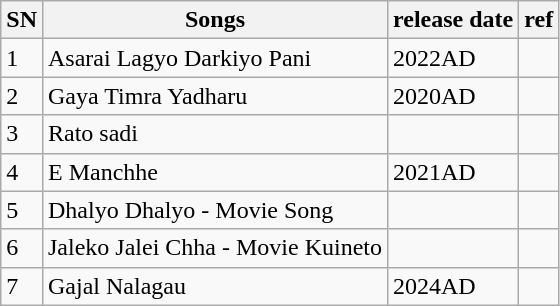<table class="wikitable sortable">
<tr>
<th>SN</th>
<th>Songs</th>
<th>release date</th>
<th>ref</th>
</tr>
<tr>
<td>1</td>
<td>Asarai Lagyo Darkiyo Pani</td>
<td>2022AD</td>
<td></td>
</tr>
<tr>
<td>2</td>
<td>Gaya Timra Yadharu</td>
<td>2020AD</td>
<td></td>
</tr>
<tr>
<td>3</td>
<td>Rato sadi</td>
<td></td>
<td></td>
</tr>
<tr>
<td>4</td>
<td>E Manchhe</td>
<td>2021AD</td>
<td></td>
</tr>
<tr>
<td>5</td>
<td>Dhalyo Dhalyo - Movie Song</td>
<td></td>
<td></td>
</tr>
<tr>
<td>6</td>
<td>Jaleko Jalei Chha - Movie Kuineto</td>
<td></td>
<td></td>
</tr>
<tr>
<td>7</td>
<td>Gajal Nalagau</td>
<td>2024AD</td>
<td></td>
</tr>
</table>
